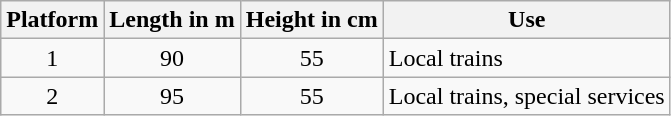<table class="wikitable">
<tr>
<th>Platform</th>
<th>Length in m</th>
<th>Height in cm</th>
<th>Use</th>
</tr>
<tr>
<td align="center">1</td>
<td align="center">90</td>
<td align="center">55</td>
<td>Local trains</td>
</tr>
<tr>
<td align="center">2</td>
<td align="center">95</td>
<td align="center">55</td>
<td>Local trains, special services</td>
</tr>
</table>
